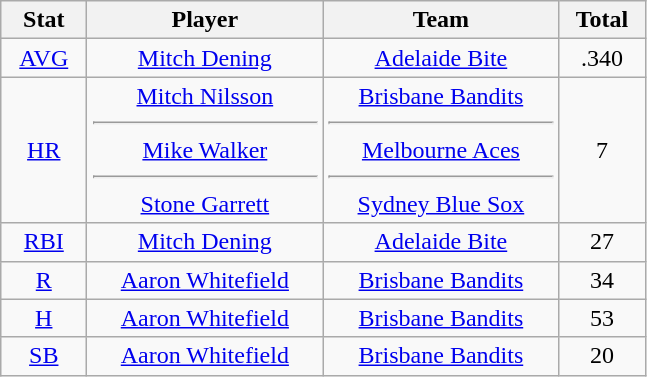<table class="wikitable" style="text-align:center;">
<tr>
<th scope="col" width=50>Stat</th>
<th scope="col" width=150>Player</th>
<th scope="col" width=150>Team</th>
<th scope="col" width=50>Total</th>
</tr>
<tr>
<td><a href='#'>AVG</a></td>
<td><a href='#'>Mitch Dening</a></td>
<td><a href='#'>Adelaide Bite</a></td>
<td>.340</td>
</tr>
<tr>
<td><a href='#'>HR</a></td>
<td><div><a href='#'>Mitch Nilsson</a></div><hr><div><a href='#'>Mike Walker</a></div><hr><div><a href='#'>Stone Garrett</a></div></td>
<td><div><a href='#'>Brisbane Bandits</a></div><hr><div><a href='#'>Melbourne Aces</a></div><hr><div><a href='#'>Sydney Blue Sox</a></div></td>
<td>7</td>
</tr>
<tr>
<td><a href='#'>RBI</a></td>
<td><a href='#'>Mitch Dening</a></td>
<td><a href='#'>Adelaide Bite</a></td>
<td>27</td>
</tr>
<tr>
<td><a href='#'>R</a></td>
<td><a href='#'>Aaron Whitefield</a></td>
<td><a href='#'>Brisbane Bandits</a></td>
<td>34</td>
</tr>
<tr>
<td><a href='#'>H</a></td>
<td><a href='#'>Aaron Whitefield</a></td>
<td><a href='#'>Brisbane Bandits</a></td>
<td>53</td>
</tr>
<tr>
<td><a href='#'>SB</a></td>
<td><a href='#'>Aaron Whitefield</a></td>
<td><a href='#'>Brisbane Bandits</a></td>
<td>20</td>
</tr>
</table>
